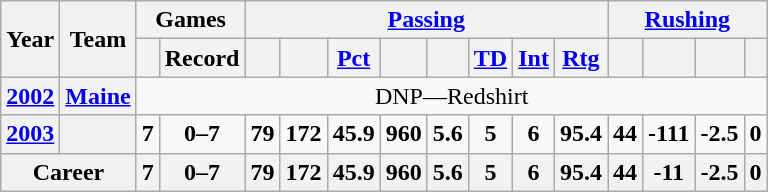<table class="wikitable" style="text-align:center;">
<tr>
<th rowspan="2">Year</th>
<th rowspan="2">Team</th>
<th colspan="2">Games</th>
<th colspan="8"><a href='#'>Passing</a></th>
<th colspan="4"><a href='#'>Rushing</a></th>
</tr>
<tr>
<th></th>
<th>Record</th>
<th></th>
<th></th>
<th><a href='#'>Pct</a></th>
<th></th>
<th></th>
<th><a href='#'>TD</a></th>
<th><a href='#'>Int</a></th>
<th><a href='#'>Rtg</a></th>
<th></th>
<th></th>
<th></th>
<th></th>
</tr>
<tr>
<th><a href='#'>2002</a></th>
<th><a href='#'>Maine</a></th>
<td colspan="14">DNP—Redshirt</td>
</tr>
<tr>
<th><a href='#'>2003</a></th>
<th></th>
<td><strong>7</strong></td>
<td><strong>0–7</strong></td>
<td><strong>79</strong></td>
<td><strong>172</strong></td>
<td><strong>45.9</strong></td>
<td><strong>960</strong></td>
<td><strong>5.6</strong></td>
<td><strong>5</strong></td>
<td><strong>6</strong></td>
<td><strong>95.4</strong></td>
<td><strong>44</strong></td>
<td><strong>-111</strong></td>
<td><strong>-2.5</strong></td>
<td><strong>0</strong></td>
</tr>
<tr>
<th colspan="2">Career</th>
<th>7</th>
<th>0–7</th>
<th>79</th>
<th>172</th>
<th>45.9</th>
<th>960</th>
<th>5.6</th>
<th>5</th>
<th>6</th>
<th>95.4</th>
<th>44</th>
<th>-11</th>
<th>-2.5</th>
<th>0</th>
</tr>
</table>
